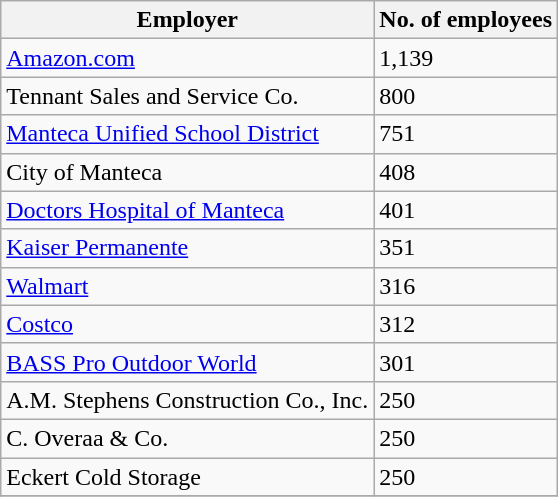<table class="wikitable sortable" border="1">
<tr>
<th>Employer</th>
<th>No. of employees</th>
</tr>
<tr>
<td><a href='#'>Amazon.com</a></td>
<td>1,139</td>
</tr>
<tr>
<td>Tennant Sales and Service Co.</td>
<td>800</td>
</tr>
<tr>
<td><a href='#'>Manteca Unified School District</a></td>
<td>751</td>
</tr>
<tr>
<td>City of Manteca</td>
<td>408</td>
</tr>
<tr>
<td><a href='#'>Doctors Hospital of Manteca</a></td>
<td>401</td>
</tr>
<tr>
<td><a href='#'>Kaiser Permanente</a></td>
<td>351</td>
</tr>
<tr>
<td><a href='#'>Walmart</a></td>
<td>316</td>
</tr>
<tr>
<td><a href='#'>Costco</a></td>
<td>312</td>
</tr>
<tr>
<td><a href='#'>BASS Pro Outdoor World</a></td>
<td>301</td>
</tr>
<tr>
<td>A.M. Stephens Construction Co., Inc.</td>
<td>250</td>
</tr>
<tr>
<td>C. Overaa & Co.</td>
<td>250</td>
</tr>
<tr>
<td>Eckert Cold Storage</td>
<td>250</td>
</tr>
<tr>
</tr>
</table>
